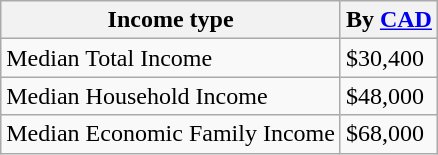<table class="wikitable">
<tr>
<th>Income type</th>
<th>By <a href='#'>CAD</a></th>
</tr>
<tr>
<td>Median Total Income</td>
<td>$30,400</td>
</tr>
<tr>
<td>Median Household Income</td>
<td>$48,000</td>
</tr>
<tr>
<td>Median Economic Family Income</td>
<td>$68,000</td>
</tr>
</table>
